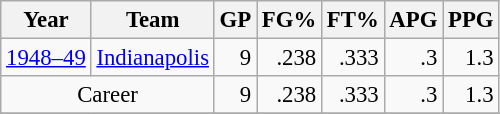<table class="wikitable sortable" style="font-size:95%; text-align:right;">
<tr>
<th>Year</th>
<th>Team</th>
<th>GP</th>
<th>FG%</th>
<th>FT%</th>
<th>APG</th>
<th>PPG</th>
</tr>
<tr>
<td style="text-align:left;"><a href='#'>1948–49</a></td>
<td style="text-align:left;"><a href='#'>Indianapolis</a></td>
<td>9</td>
<td>.238</td>
<td>.333</td>
<td>.3</td>
<td>1.3</td>
</tr>
<tr>
<td style="text-align:center;" colspan="2">Career</td>
<td>9</td>
<td>.238</td>
<td>.333</td>
<td>.3</td>
<td>1.3</td>
</tr>
<tr>
</tr>
</table>
